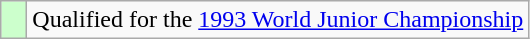<table class="wikitable" style="text-align: left;">
<tr>
<td width=10px bgcolor=#ccffcc></td>
<td>Qualified for the <a href='#'>1993 World Junior Championship</a></td>
</tr>
</table>
